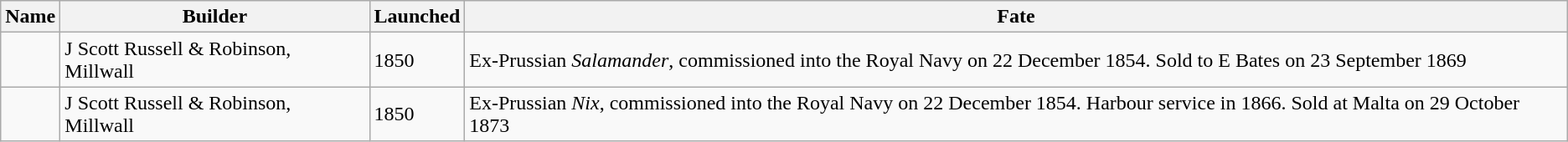<table class="wikitable" style="text-align:left">
<tr>
<th>Name</th>
<th>Builder</th>
<th>Launched</th>
<th>Fate</th>
</tr>
<tr>
<td></td>
<td>J Scott Russell & Robinson, Millwall</td>
<td>1850</td>
<td>Ex-Prussian <em>Salamander</em>, commissioned into the Royal Navy on 22 December 1854. Sold to E Bates on 23 September 1869</td>
</tr>
<tr>
<td></td>
<td>J Scott Russell & Robinson, Millwall</td>
<td>1850</td>
<td>Ex-Prussian <em>Nix</em>, commissioned into the Royal Navy on 22 December 1854.  Harbour service in 1866. Sold at Malta on 29 October 1873</td>
</tr>
</table>
